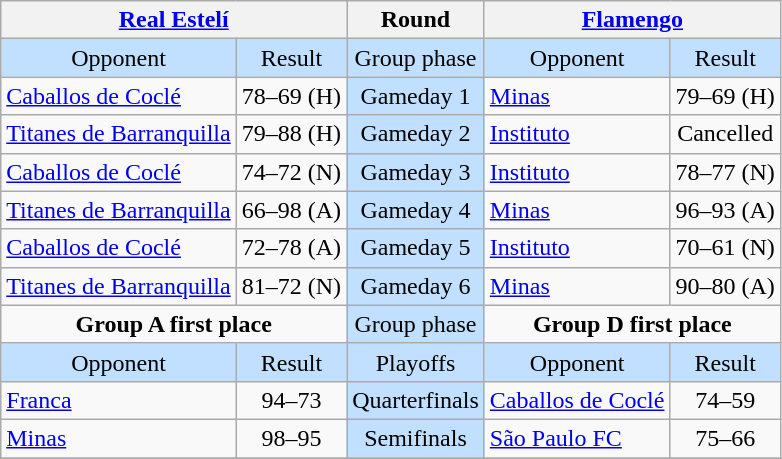<table class="wikitable" style="text-align:center">
<tr>
<th colspan="2"> <a href='#'>Real Estelí</a></th>
<th>Round</th>
<th colspan="2"> <a href='#'>Flamengo</a></th>
</tr>
<tr style="background:#C1E0FF">
<td>Opponent</td>
<td>Result</td>
<td>Group phase</td>
<td>Opponent</td>
<td>Result</td>
</tr>
<tr>
<td style="text-align:left"> <a href='#'>Caballos de Coclé</a></td>
<td>78–69 (H)</td>
<td style="background:#C1E0FF">Gameday 1</td>
<td style="text-align:left"> <a href='#'>Minas</a></td>
<td>79–69 (H)</td>
</tr>
<tr>
<td style="text-align:left"> <a href='#'>Titanes de Barranquilla</a></td>
<td>79–88 (H)</td>
<td style="background:#C1E0FF">Gameday 2</td>
<td style="text-align:left"> <a href='#'>Instituto</a></td>
<td>Cancelled</td>
</tr>
<tr>
<td style="text-align:left"> <a href='#'>Caballos de Coclé</a></td>
<td>74–72 (N)</td>
<td style="background:#C1E0FF">Gameday 3</td>
<td style="text-align:left"> <a href='#'>Instituto</a></td>
<td>78–77 (N)</td>
</tr>
<tr>
<td style="text-align:left"> <a href='#'>Titanes de Barranquilla</a></td>
<td>66–98 (A)</td>
<td style="background:#C1E0FF">Gameday 4</td>
<td style="text-align:left"> <a href='#'>Minas</a></td>
<td>96–93 (A)</td>
</tr>
<tr>
<td style="text-align:left"> <a href='#'>Caballos de Coclé</a></td>
<td>72–78 (A)</td>
<td style="background:#C1E0FF">Gameday 5</td>
<td style="text-align:left"> <a href='#'>Instituto</a></td>
<td>70–61 (N)</td>
</tr>
<tr>
<td style="text-align:left"> <a href='#'>Titanes de Barranquilla</a></td>
<td>81–72 (N)</td>
<td style="background:#C1E0FF">Gameday 6</td>
<td style="text-align:left"> <a href='#'>Minas</a></td>
<td>90–80 (A)</td>
</tr>
<tr>
<td colspan="2" style="vertical-align:top; text-align:center;"><strong>Group A first place</strong><br></td>
<td style="background:#C1E0FF">Group phase</td>
<td colspan="2" style="vertical-align:top"><strong>Group D first place</strong><br></td>
</tr>
<tr style="background:#C1E0FF">
<td>Opponent</td>
<td>Result</td>
<td>Playoffs</td>
<td>Opponent</td>
<td>Result</td>
</tr>
<tr>
<td style="text-align:left"> <a href='#'>Franca</a></td>
<td>94–73</td>
<td style="background:#C1E0FF">Quarterfinals</td>
<td style="text-align:left"> <a href='#'>Caballos de Coclé</a></td>
<td>74–59</td>
</tr>
<tr>
<td style="text-align:left"> <a href='#'>Minas</a></td>
<td>98–95</td>
<td style="background:#C1E0FF">Semifinals</td>
<td style="text-align:left"> <a href='#'> São Paulo FC</a></td>
<td>75–66</td>
</tr>
<tr>
</tr>
</table>
